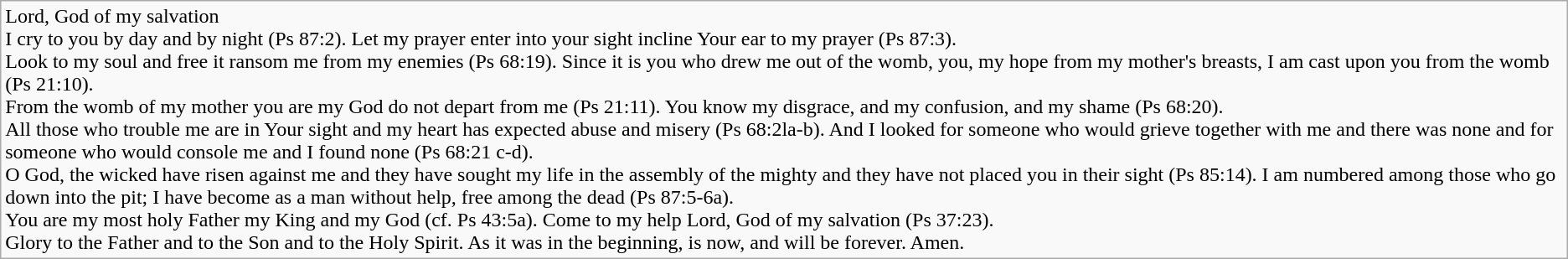<table class="wikitable">
<tr>
<td>Lord, God of my salvation<br>I cry to you by day and by night (Ps 87:2).
Let my prayer enter into your sight
incline Your ear to my prayer (Ps 87:3).<br>Look to my soul and free it
ransom me from my enemies (Ps 68:19).
Since it is you who drew me out of the womb, you, my hope from my mother's breasts,
I am cast upon you from the womb (Ps 21:10).<br>From the womb of my mother you are my God
do not depart from me (Ps 21:11).
You know my disgrace, and my confusion,
and my shame (Ps 68:20).<br>All those who trouble me are in Your sight
and my heart has expected abuse and misery (Ps 68:2la-b).
And I looked for someone who would grieve together with me and there was none
and for someone who would console me and I found none (Ps 68:21 c-d).<br>O God, the wicked have risen against me
and they have sought my life in the assembly of the mighty
and they have not placed you in their sight (Ps 85:14).
I am numbered among those who go down into the pit;
I have become as a man without help, free among the dead (Ps 87:5-6a).<br>You are my most holy Father
my King and my God (cf. Ps 43:5a).
Come to my help
Lord, God of my salvation (Ps 37:23).<br>Glory to the Father and to the Son
and to the Holy Spirit.
As it was in the beginning, is now,
and will be forever. Amen.</td>
</tr>
</table>
